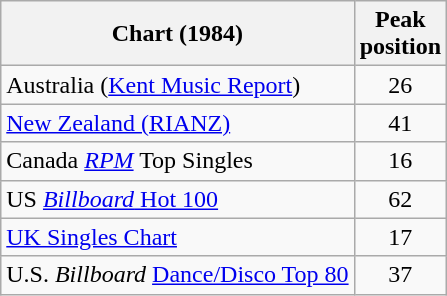<table class="wikitable sortable">
<tr>
<th>Chart (1984)</th>
<th>Peak<br>position</th>
</tr>
<tr>
<td>Australia (<a href='#'>Kent Music Report</a>)</td>
<td align="center">26</td>
</tr>
<tr>
<td><a href='#'>New Zealand (RIANZ)</a></td>
<td align="center">41</td>
</tr>
<tr>
<td>Canada <a href='#'><em>RPM</em></a> Top Singles</td>
<td align="center">16</td>
</tr>
<tr>
<td>US <a href='#'><em>Billboard</em> Hot 100</a></td>
<td align="center">62</td>
</tr>
<tr>
<td><a href='#'>UK Singles Chart</a></td>
<td align="center">17</td>
</tr>
<tr>
<td>U.S. <em>Billboard</em> <a href='#'>Dance/Disco Top 80</a></td>
<td align="center">37</td>
</tr>
</table>
